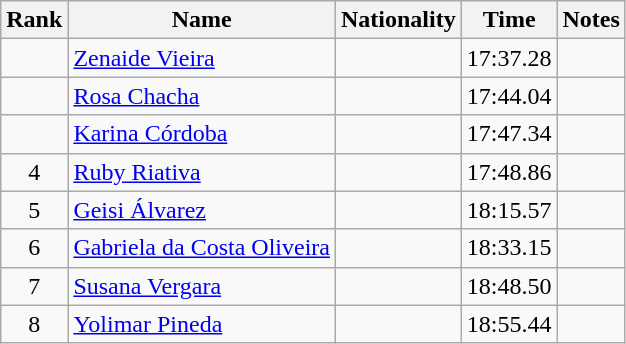<table class="wikitable sortable" style="text-align:center">
<tr>
<th>Rank</th>
<th>Name</th>
<th>Nationality</th>
<th>Time</th>
<th>Notes</th>
</tr>
<tr>
<td align=center></td>
<td align=left><a href='#'>Zenaide Vieira</a></td>
<td align=left></td>
<td>17:37.28</td>
<td></td>
</tr>
<tr>
<td align=center></td>
<td align=left><a href='#'>Rosa Chacha</a></td>
<td align=left></td>
<td>17:44.04</td>
<td></td>
</tr>
<tr>
<td align=center></td>
<td align=left><a href='#'>Karina Córdoba</a></td>
<td align=left></td>
<td>17:47.34</td>
<td></td>
</tr>
<tr>
<td align=center>4</td>
<td align=left><a href='#'>Ruby Riativa</a></td>
<td align=left></td>
<td>17:48.86</td>
<td></td>
</tr>
<tr>
<td align=center>5</td>
<td align=left><a href='#'>Geisi Álvarez</a></td>
<td align=left></td>
<td>18:15.57</td>
<td></td>
</tr>
<tr>
<td align=center>6</td>
<td align=left><a href='#'>Gabriela da Costa Oliveira</a></td>
<td align=left></td>
<td>18:33.15</td>
<td></td>
</tr>
<tr>
<td align=center>7</td>
<td align=left><a href='#'>Susana Vergara</a></td>
<td align=left></td>
<td>18:48.50</td>
<td></td>
</tr>
<tr>
<td align=center>8</td>
<td align=left><a href='#'>Yolimar Pineda</a></td>
<td align=left></td>
<td>18:55.44</td>
<td></td>
</tr>
</table>
